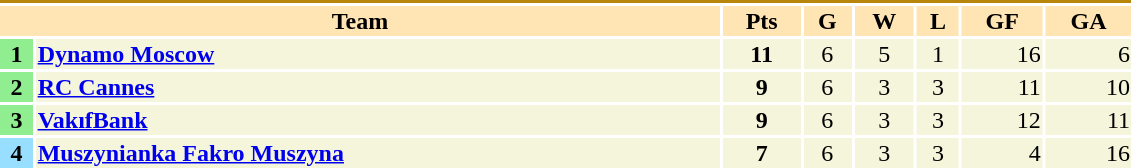<table width=60%>
<tr>
<th colspan="10" bgcolor=#B8860B><span></span></th>
</tr>
<tr>
<th colspan="2" bgcolor=#ffe5b4><span>Team</span></th>
<th bgcolor=#ffe5b4 align="center"><span><strong>Pts</strong></span></th>
<th bgcolor=#ffe5b4 align="center"><span>G</span></th>
<th bgcolor=#ffe5b4 align="center"><span>W</span></th>
<th bgcolor=#ffe5b4 align="center"><span>L</span></th>
<th bgcolor=#ffe5b4 align="center"><span>GF</span></th>
<th bgcolor=#ffe5b4 align="center"><span>GA</span></th>
</tr>
<tr>
<th bgcolor=#90EE90 align="center"><span>1</span></th>
<td bgcolor=#f5f5dc> <strong><a href='#'>Dynamo Moscow</a></strong></td>
<td bgcolor=#f5f5dc align="center"><strong>11</strong></td>
<td bgcolor=#f5f5dc align="center">6</td>
<td bgcolor=#f5f5dc align="center">5</td>
<td bgcolor=#f5f5dc align="center">1</td>
<td bgcolor=#f5f5dc align="right">16</td>
<td bgcolor=#f5f5dc align="right">6</td>
</tr>
<tr>
<th bgcolor=#90EE90 align="center"><span>2</span></th>
<td bgcolor=#f5f5dc> <strong><a href='#'>RC Cannes</a></strong></td>
<td bgcolor=#f5f5dc align="center"><strong>9</strong></td>
<td bgcolor=#f5f5dc align="center">6</td>
<td bgcolor=#f5f5dc align="center">3</td>
<td bgcolor=#f5f5dc align="center">3</td>
<td bgcolor=#f5f5dc align="right">11</td>
<td bgcolor=#f5f5dc align="right">10</td>
</tr>
<tr>
<th bgcolor=#90EE90 align="center"><span>3</span></th>
<td bgcolor=#f5f5dc> <strong><a href='#'>VakıfBank</a></strong></td>
<td bgcolor=#f5f5dc align="center"><strong>9</strong></td>
<td bgcolor=#f5f5dc align="center">6</td>
<td bgcolor=#f5f5dc align="center">3</td>
<td bgcolor=#f5f5dc align="center">3</td>
<td bgcolor=#f5f5dc align="right">12</td>
<td bgcolor=#f5f5dc align="right">11</td>
</tr>
<tr>
<th bgcolor=#97DEFF align="center"><span>4</span></th>
<td bgcolor=#f5f5dc> <strong><a href='#'>Muszynianka Fakro Muszyna</a></strong></td>
<td bgcolor=#f5f5dc align="center"><strong>7</strong></td>
<td bgcolor=#f5f5dc align="center">6</td>
<td bgcolor=#f5f5dc align="center">3</td>
<td bgcolor=#f5f5dc align="center">3</td>
<td bgcolor=#f5f5dc align="right">4</td>
<td bgcolor=#f5f5dc align="right">16</td>
</tr>
</table>
